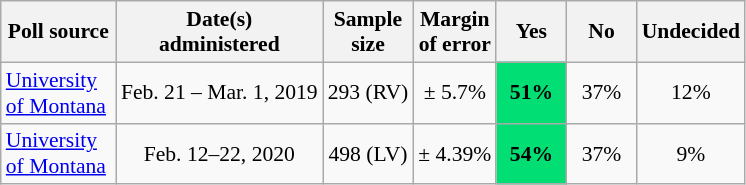<table class="wikitable" style="font-size:90%;text-align:center;">
<tr valign="centre">
<th style="width:70px;">Poll source</th>
<th>Date(s)<br>administered</th>
<th>Sample<br>size</th>
<th>Margin<br>of error</th>
<th style="width:40px;">Yes</th>
<th style="width:40px;">No</th>
<th>Undecided</th>
</tr>
<tr>
<td style="text-align:left;"><a href='#'>University of Montana</a></td>
<td>Feb. 21 – Mar. 1, 2019</td>
<td>293 (RV)</td>
<td>± 5.7%</td>
<td style="background: rgb(1,223,116);"><strong>51%</strong></td>
<td>37%</td>
<td>12%</td>
</tr>
<tr>
<td style="text-align:left;"><a href='#'>University of Montana</a></td>
<td>Feb. 12–22, 2020</td>
<td>498 (LV)</td>
<td>± 4.39%</td>
<td style="background: rgb(1,223,116);"><strong>54%</strong></td>
<td>37%</td>
<td>9%</td>
</tr>
</table>
